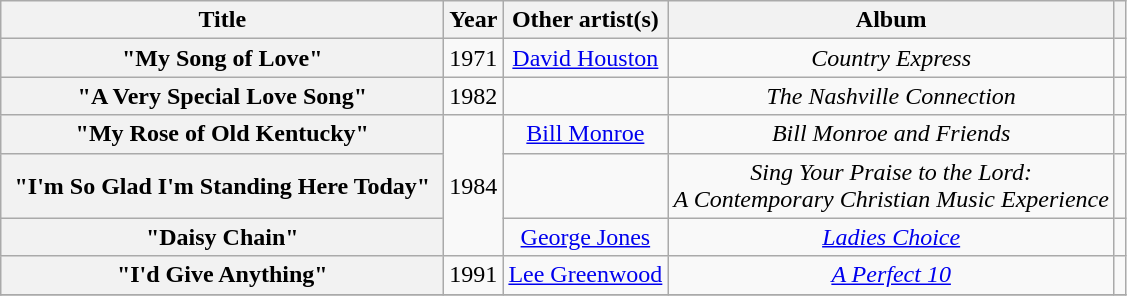<table class="wikitable plainrowheaders" style="text-align:center;">
<tr>
<th scope="col" style="width:18em;">Title</th>
<th scope="col">Year</th>
<th scope="col">Other artist(s)</th>
<th scope="col">Album</th>
<th scope="col"></th>
</tr>
<tr>
<th scope="row">"My Song of Love"</th>
<td>1971</td>
<td><a href='#'>David Houston</a></td>
<td><em>Country Express</em></td>
<td></td>
</tr>
<tr>
<th scope="row">"A Very Special Love Song"</th>
<td>1982</td>
<td></td>
<td><em>The Nashville Connection</em></td>
<td></td>
</tr>
<tr>
<th scope="row">"My Rose of Old Kentucky"</th>
<td rowspan="3">1984</td>
<td><a href='#'>Bill Monroe</a></td>
<td><em>Bill Monroe and Friends</em></td>
<td></td>
</tr>
<tr>
<th scope="row">"I'm So Glad I'm Standing Here Today"</th>
<td></td>
<td><em>Sing Your Praise to the Lord:<br>A Contemporary Christian Music Experience</em></td>
<td></td>
</tr>
<tr>
<th scope="row">"Daisy Chain"</th>
<td><a href='#'>George Jones</a></td>
<td><em><a href='#'>Ladies Choice</a></em></td>
<td></td>
</tr>
<tr>
<th scope="row">"I'd Give Anything"</th>
<td>1991</td>
<td><a href='#'>Lee Greenwood</a></td>
<td><em><a href='#'>A Perfect 10</a></em></td>
<td></td>
</tr>
<tr>
</tr>
</table>
